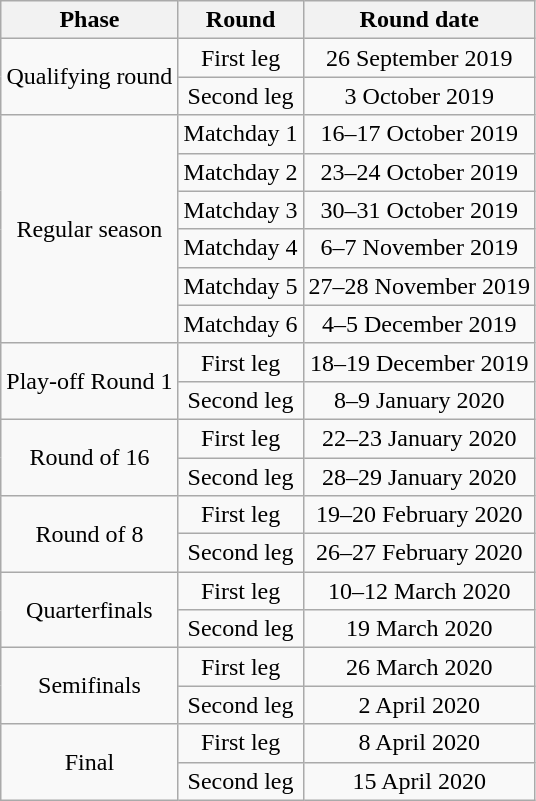<table class="wikitable" style="text-align:center">
<tr>
<th>Phase</th>
<th>Round</th>
<th>Round date</th>
</tr>
<tr>
<td rowspan=2>Qualifying round</td>
<td>First leg</td>
<td>26 September 2019</td>
</tr>
<tr>
<td>Second leg</td>
<td>3 October 2019</td>
</tr>
<tr>
<td rowspan=6>Regular season</td>
<td>Matchday 1</td>
<td>16–17 October 2019</td>
</tr>
<tr>
<td>Matchday 2</td>
<td>23–24 October 2019</td>
</tr>
<tr>
<td>Matchday 3</td>
<td>30–31 October 2019</td>
</tr>
<tr>
<td>Matchday 4</td>
<td>6–7 November 2019</td>
</tr>
<tr>
<td>Matchday 5</td>
<td>27–28 November 2019</td>
</tr>
<tr>
<td>Matchday 6</td>
<td>4–5 December 2019</td>
</tr>
<tr>
<td rowspan=2>Play-off Round 1</td>
<td>First leg</td>
<td>18–19 December 2019</td>
</tr>
<tr>
<td>Second leg</td>
<td>8–9 January 2020</td>
</tr>
<tr>
<td rowspan=2>Round of 16</td>
<td>First leg</td>
<td>22–23 January 2020</td>
</tr>
<tr>
<td>Second leg</td>
<td>28–29 January 2020</td>
</tr>
<tr>
<td rowspan=2>Round of 8</td>
<td>First leg</td>
<td>19–20 February 2020</td>
</tr>
<tr>
<td>Second leg</td>
<td>26–27 February 2020</td>
</tr>
<tr>
<td rowspan=2>Quarterfinals</td>
<td>First leg</td>
<td>10–12 March 2020</td>
</tr>
<tr>
<td>Second leg</td>
<td>19 March 2020</td>
</tr>
<tr>
<td rowspan=2>Semifinals</td>
<td>First leg</td>
<td>26 March 2020</td>
</tr>
<tr>
<td>Second leg</td>
<td>2 April 2020</td>
</tr>
<tr>
<td rowspan=2>Final</td>
<td>First leg</td>
<td>8 April 2020</td>
</tr>
<tr>
<td>Second leg</td>
<td>15 April 2020</td>
</tr>
</table>
